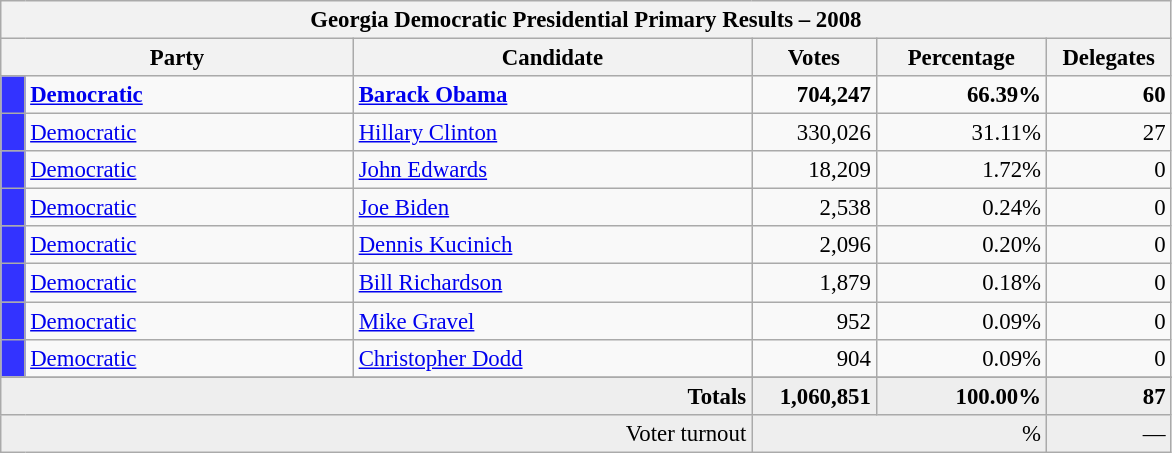<table class="wikitable" style="font-size:95%;">
<tr>
<th colspan="7">Georgia Democratic Presidential Primary Results – 2008</th>
</tr>
<tr>
<th colspan="2" style="width: 15em">Party</th>
<th style="width: 17em">Candidate</th>
<th style="width: 5em">Votes</th>
<th style="width: 7em">Percentage</th>
<th style="width: 5em">Delegates</th>
</tr>
<tr>
<th style="background-color:#3333FF; width: 3px"></th>
<td style="width: 130px"><strong><a href='#'>Democratic</a></strong></td>
<td><strong><a href='#'>Barack Obama</a></strong></td>
<td align="right"><strong>704,247</strong></td>
<td align="right"><strong>66.39%</strong></td>
<td align="right"><strong>60</strong></td>
</tr>
<tr>
<th style="background-color:#3333FF; width: 3px"></th>
<td style="width: 130px"><a href='#'>Democratic</a></td>
<td><a href='#'>Hillary Clinton</a></td>
<td align="right">330,026</td>
<td align="right">31.11%</td>
<td align="right">27</td>
</tr>
<tr>
<th style="background-color:#3333FF; width: 3px"></th>
<td style="width: 130px"><a href='#'>Democratic</a></td>
<td><a href='#'>John Edwards</a></td>
<td align="right">18,209</td>
<td align="right">1.72%</td>
<td align="right">0</td>
</tr>
<tr>
<th style="background-color:#3333FF; width: 3px"></th>
<td style="width: 130px"><a href='#'>Democratic</a></td>
<td><a href='#'>Joe Biden</a></td>
<td align="right">2,538</td>
<td align="right">0.24%</td>
<td align="right">0</td>
</tr>
<tr>
<th style="background-color:#3333FF; width: 3px"></th>
<td style="width: 130px"><a href='#'>Democratic</a></td>
<td><a href='#'>Dennis Kucinich</a></td>
<td align="right">2,096</td>
<td align="right">0.20%</td>
<td align="right">0</td>
</tr>
<tr>
<th style="background-color:#3333FF; width: 3px"></th>
<td style="width: 130px"><a href='#'>Democratic</a></td>
<td><a href='#'>Bill Richardson</a></td>
<td align="right">1,879</td>
<td align="right">0.18%</td>
<td align="right">0</td>
</tr>
<tr>
<th style="background-color:#3333FF; width: 3px"></th>
<td style="width: 130px"><a href='#'>Democratic</a></td>
<td><a href='#'>Mike Gravel</a></td>
<td align="right">952</td>
<td align="right">0.09%</td>
<td align="right">0</td>
</tr>
<tr>
<th style="background-color:#3333FF; width: 3px"></th>
<td style="width: 130px"><a href='#'>Democratic</a></td>
<td><a href='#'>Christopher Dodd</a></td>
<td align="right">904</td>
<td align="right">0.09%</td>
<td align="right">0</td>
</tr>
<tr>
</tr>
<tr bgcolor="#EEEEEE">
<td colspan="3" align="right"><strong>Totals</strong></td>
<td align="right"><strong>1,060,851</strong></td>
<td align="right"><strong>100.00%</strong></td>
<td align="right"><strong>87</strong></td>
</tr>
<tr bgcolor="#EEEEEE">
<td colspan="3" align="right">Voter turnout</td>
<td colspan="2" align="right">%</td>
<td align="right">—</td>
</tr>
</table>
